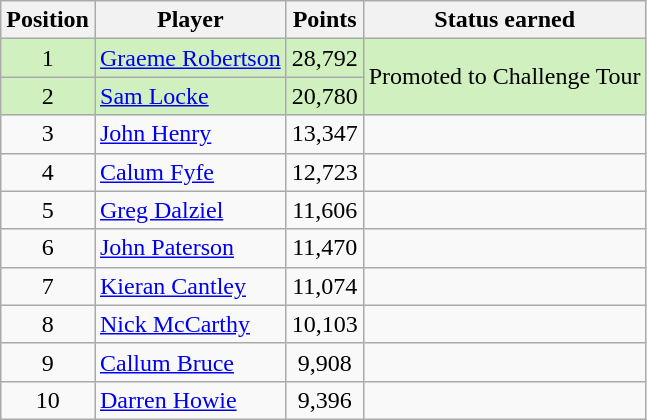<table class=wikitable>
<tr>
<th>Position</th>
<th>Player</th>
<th>Points</th>
<th>Status earned</th>
</tr>
<tr style="background:#D0F0C0;">
<td align=center>1</td>
<td> <a href='#'>Graeme Robertson</a></td>
<td align=center>28,792</td>
<td rowspan=2>Promoted to Challenge Tour</td>
</tr>
<tr style="background:#D0F0C0;">
<td align=center>2</td>
<td> <a href='#'>Sam Locke</a></td>
<td align=center>20,780</td>
</tr>
<tr>
<td align=center>3</td>
<td> <a href='#'>John Henry</a></td>
<td align=center>13,347</td>
<td></td>
</tr>
<tr>
<td align=center>4</td>
<td> <a href='#'>Calum Fyfe</a></td>
<td align=center>12,723</td>
<td></td>
</tr>
<tr>
<td align=center>5</td>
<td> <a href='#'>Greg Dalziel</a></td>
<td align=center>11,606</td>
<td></td>
</tr>
<tr>
<td align=center>6</td>
<td> <a href='#'>John Paterson</a></td>
<td align=center>11,470</td>
<td></td>
</tr>
<tr>
<td align=center>7</td>
<td> <a href='#'>Kieran Cantley</a></td>
<td align=center>11,074</td>
<td></td>
</tr>
<tr>
<td align=center>8</td>
<td> <a href='#'>Nick McCarthy</a></td>
<td align=center>10,103</td>
<td></td>
</tr>
<tr>
<td align=center>9</td>
<td> <a href='#'>Callum Bruce</a></td>
<td align=center>9,908</td>
<td></td>
</tr>
<tr>
<td align=center>10</td>
<td> <a href='#'>Darren Howie</a></td>
<td align=center>9,396</td>
<td></td>
</tr>
</table>
